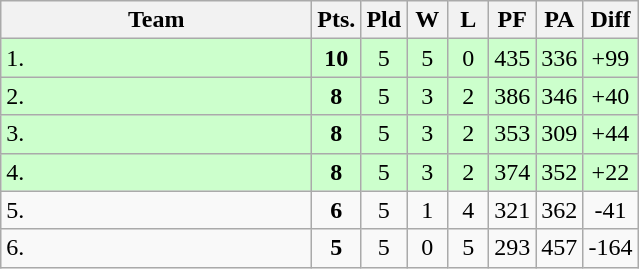<table class="wikitable" style="text-align:center;">
<tr>
<th width=200>Team</th>
<th width=20>Pts.</th>
<th width=20>Pld</th>
<th width=20>W</th>
<th width=20>L</th>
<th width=20>PF</th>
<th width=20>PA</th>
<th width=20>Diff</th>
</tr>
<tr align=center bgcolor=#CCFFCC>
<td align=left>1. </td>
<td><strong>10</strong></td>
<td>5</td>
<td>5</td>
<td>0</td>
<td>435</td>
<td>336</td>
<td>+99</td>
</tr>
<tr align=center bgcolor=#CCFFCC>
<td align=left>2. </td>
<td><strong>8</strong></td>
<td>5</td>
<td>3</td>
<td>2</td>
<td>386</td>
<td>346</td>
<td>+40</td>
</tr>
<tr align=center bgcolor=#CCFFCC>
<td align=left>3. </td>
<td><strong>8</strong></td>
<td>5</td>
<td>3</td>
<td>2</td>
<td>353</td>
<td>309</td>
<td>+44</td>
</tr>
<tr align=center bgcolor=#CCFFCC>
<td align=left>4. </td>
<td><strong>8</strong></td>
<td>5</td>
<td>3</td>
<td>2</td>
<td>374</td>
<td>352</td>
<td>+22</td>
</tr>
<tr align=center>
<td align=left>5. </td>
<td><strong>6</strong></td>
<td>5</td>
<td>1</td>
<td>4</td>
<td>321</td>
<td>362</td>
<td>-41</td>
</tr>
<tr align=center>
<td align=left>6. </td>
<td><strong>5</strong></td>
<td>5</td>
<td>0</td>
<td>5</td>
<td>293</td>
<td>457</td>
<td>-164</td>
</tr>
</table>
